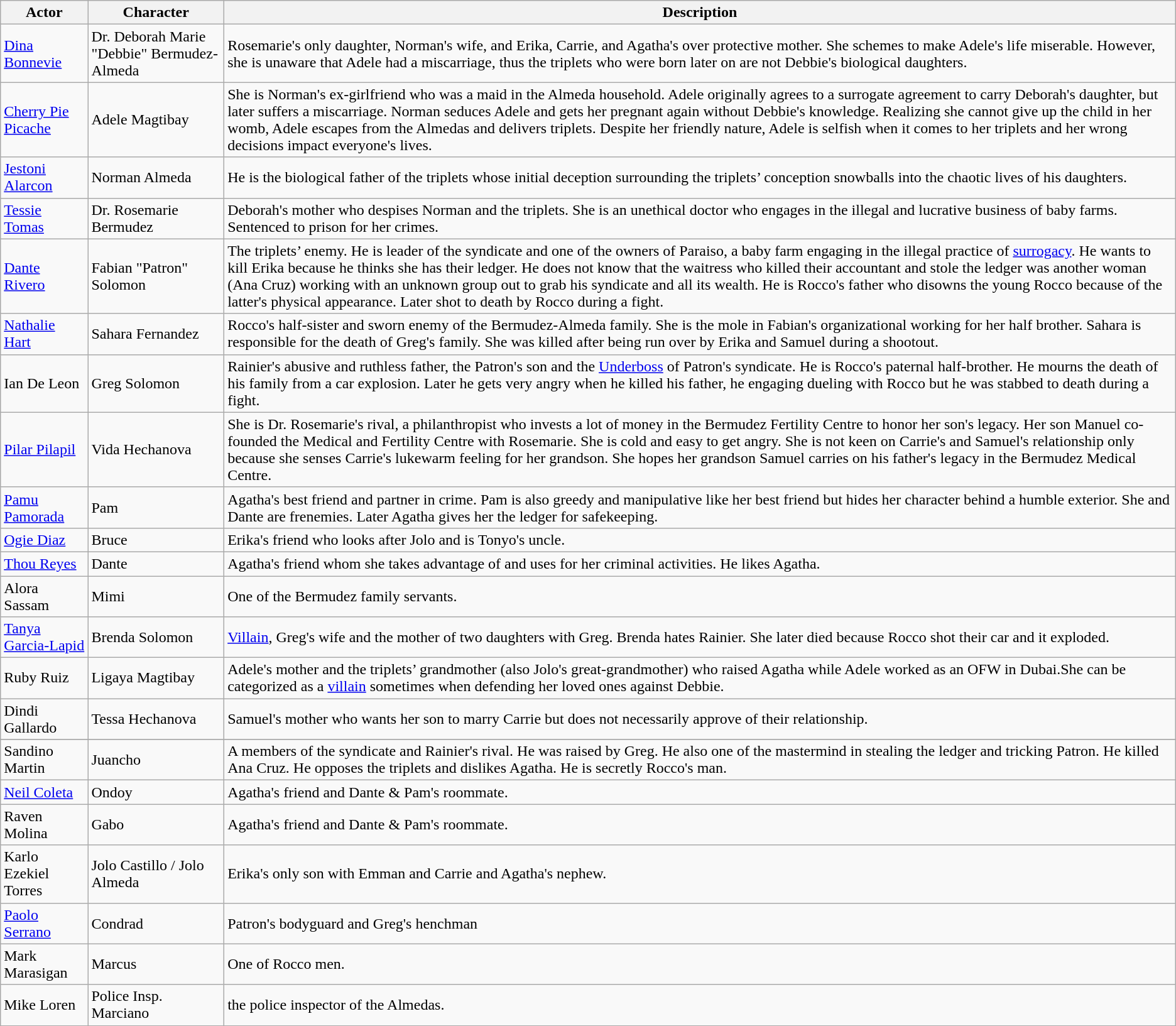<table class="wikitable">
<tr>
<th>Actor</th>
<th>Character</th>
<th>Description</th>
</tr>
<tr>
<td><a href='#'>Dina Bonnevie</a></td>
<td>Dr. Deborah Marie "Debbie" Bermudez-Almeda</td>
<td>Rosemarie's only daughter, Norman's wife, and Erika, Carrie, and Agatha's over protective mother. She schemes to make Adele's life miserable. However, she is unaware that Adele had a miscarriage, thus the triplets who were born later on are not Debbie's biological daughters.</td>
</tr>
<tr>
<td><a href='#'>Cherry Pie Picache</a></td>
<td>Adele Magtibay</td>
<td>She is Norman's ex-girlfriend who was a maid in the Almeda household. Adele originally agrees to a surrogate agreement to carry Deborah's daughter, but later suffers a miscarriage. Norman seduces Adele and gets her pregnant again without Debbie's knowledge. Realizing she cannot give up the child in her womb, Adele escapes from the Almedas and delivers triplets. Despite her friendly nature, Adele is selfish when it comes to her triplets and her wrong decisions impact everyone's lives.</td>
</tr>
<tr>
<td><a href='#'>Jestoni Alarcon</a></td>
<td>Norman Almeda</td>
<td>He is the biological father of the triplets whose initial deception surrounding the triplets’ conception snowballs into the chaotic lives of his daughters.</td>
</tr>
<tr>
<td><a href='#'>Tessie Tomas</a></td>
<td>Dr. Rosemarie Bermudez</td>
<td>Deborah's mother who despises Norman and the triplets. She is an unethical doctor who engages in the illegal and lucrative business of baby farms. Sentenced to prison for her crimes.</td>
</tr>
<tr>
<td><a href='#'>Dante Rivero</a></td>
<td>Fabian "Patron" Solomon</td>
<td>The triplets’ enemy. He is leader of the syndicate and one of the owners of Paraiso, a baby farm engaging in the illegal practice of <a href='#'>surrogacy</a>. He wants to kill Erika because he thinks she has their ledger. He does not know that the waitress who killed their accountant and stole the ledger was another woman (Ana Cruz) working with an unknown group out to grab his syndicate and all its wealth. He is Rocco's father who disowns the young Rocco because of the latter's physical appearance. Later shot to death by Rocco during a fight.</td>
</tr>
<tr>
<td><a href='#'>Nathalie Hart</a></td>
<td>Sahara Fernandez</td>
<td>Rocco's half-sister and sworn enemy of the Bermudez-Almeda family. She is the mole in Fabian's organizational working for her half brother. Sahara is responsible for the death of Greg's family. She was killed after being run over by Erika and Samuel during a shootout.</td>
</tr>
<tr>
<td>Ian De Leon</td>
<td>Greg Solomon</td>
<td>Rainier's abusive and ruthless father, the Patron's son and the <a href='#'>Underboss</a> of Patron's syndicate. He is Rocco's paternal half-brother. He mourns the death of his family from a car explosion. Later he gets very angry when he killed his father, he engaging dueling with Rocco but he was stabbed to death during a fight.</td>
</tr>
<tr>
<td><a href='#'>Pilar Pilapil</a></td>
<td>Vida Hechanova</td>
<td>She is Dr. Rosemarie's rival, a philanthropist who invests a lot of money in the Bermudez Fertility Centre to honor her son's legacy. Her son Manuel co-founded the Medical and Fertility Centre with Rosemarie. She is cold and easy to get angry. She is not keen on Carrie's and Samuel's relationship only because she senses Carrie's lukewarm feeling for her grandson. She hopes her grandson Samuel carries on his father's legacy in the Bermudez Medical Centre.</td>
</tr>
<tr>
<td><a href='#'>Pamu Pamorada</a></td>
<td>Pam</td>
<td>Agatha's best friend and partner in crime. Pam is also greedy and manipulative like her best friend but hides her character behind a humble exterior. She and Dante are frenemies. Later Agatha gives her the ledger for safekeeping.</td>
</tr>
<tr>
<td><a href='#'>Ogie Diaz</a></td>
<td>Bruce</td>
<td>Erika's friend who looks after Jolo and is Tonyo's uncle.</td>
</tr>
<tr>
<td><a href='#'>Thou Reyes</a></td>
<td>Dante</td>
<td>Agatha's friend whom she takes advantage of and uses for her criminal activities. He likes Agatha.</td>
</tr>
<tr>
<td>Alora Sassam</td>
<td>Mimi</td>
<td>One of the Bermudez family servants.</td>
</tr>
<tr>
<td><a href='#'>Tanya Garcia-Lapid</a></td>
<td>Brenda Solomon</td>
<td><a href='#'>Villain</a>, Greg's wife and the mother of two daughters with Greg. Brenda hates Rainier. She later died because Rocco shot their car and it exploded.</td>
</tr>
<tr>
<td>Ruby Ruiz</td>
<td>Ligaya Magtibay</td>
<td>Adele's mother and the triplets’ grandmother (also Jolo's great-grandmother) who raised Agatha while Adele worked as an OFW in Dubai.She can be categorized as a <a href='#'>villain</a> sometimes when defending her loved ones against Debbie.</td>
</tr>
<tr>
<td>Dindi Gallardo</td>
<td>Tessa Hechanova</td>
<td>Samuel's mother who wants her son to marry Carrie but does not necessarily approve of their relationship.</td>
</tr>
<tr>
</tr>
<tr>
<td>Sandino Martin</td>
<td>Juancho</td>
<td>A members of the syndicate and Rainier's rival. He was raised by Greg. He also one of the mastermind in stealing the ledger and tricking Patron. He killed Ana Cruz. He opposes the triplets and dislikes Agatha. He is secretly Rocco's man.</td>
</tr>
<tr>
<td><a href='#'>Neil Coleta</a></td>
<td>Ondoy</td>
<td>Agatha's friend and Dante & Pam's roommate.</td>
</tr>
<tr>
<td>Raven Molina</td>
<td>Gabo</td>
<td>Agatha's friend and Dante & Pam's roommate.</td>
</tr>
<tr>
<td>Karlo Ezekiel Torres</td>
<td>Jolo Castillo / Jolo Almeda</td>
<td>Erika's only son with Emman and Carrie and Agatha's nephew.</td>
</tr>
<tr>
<td><a href='#'>Paolo Serrano</a></td>
<td>Condrad</td>
<td>Patron's bodyguard and Greg's henchman</td>
</tr>
<tr>
<td>Mark Marasigan</td>
<td>Marcus</td>
<td>One of Rocco men.</td>
</tr>
<tr>
<td>Mike Loren</td>
<td>Police Insp. Marciano</td>
<td>the police inspector of the Almedas.</td>
</tr>
<tr>
</tr>
</table>
